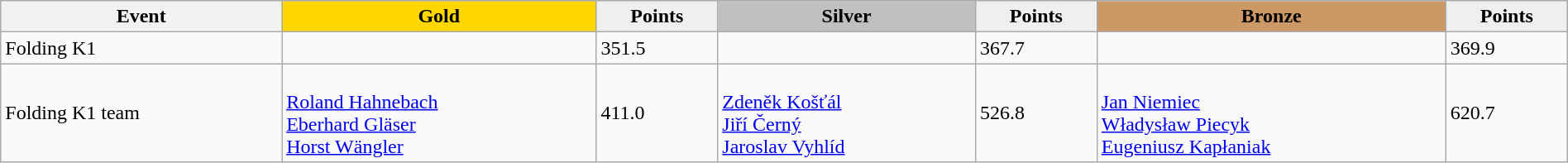<table class="wikitable" width=100%>
<tr>
<th>Event</th>
<td align=center bgcolor="gold"><strong>Gold</strong></td>
<td align=center bgcolor="EFEFEF"><strong>Points</strong></td>
<td align=center bgcolor="silver"><strong>Silver</strong></td>
<td align=center bgcolor="EFEFEF"><strong>Points</strong></td>
<td align=center bgcolor="CC9966"><strong>Bronze</strong></td>
<td align=center bgcolor="EFEFEF"><strong>Points</strong></td>
</tr>
<tr>
<td>Folding K1</td>
<td></td>
<td>351.5</td>
<td></td>
<td>367.7</td>
<td></td>
<td>369.9</td>
</tr>
<tr>
<td>Folding K1 team</td>
<td><br><a href='#'>Roland Hahnebach</a><br><a href='#'>Eberhard Gläser</a><br><a href='#'>Horst Wängler</a></td>
<td>411.0</td>
<td><br><a href='#'>Zdeněk Košťál</a><br><a href='#'>Jiří Černý</a><br><a href='#'>Jaroslav Vyhlíd</a></td>
<td>526.8</td>
<td><br><a href='#'>Jan Niemiec</a><br><a href='#'>Władysław Piecyk</a><br><a href='#'>Eugeniusz Kapłaniak</a></td>
<td>620.7</td>
</tr>
</table>
